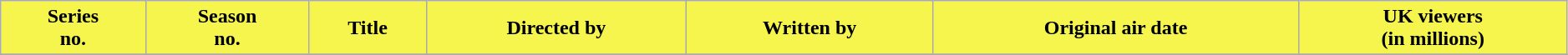<table class="wikitable plainrowheaders" style="background: #ffffff; width:99%;">
<tr>
<th style="background: #F5F54E;">Series<br>no.</th>
<th style="background: #F5F54E;">Season<br>no.</th>
<th style="background: #F5F54E;">Title</th>
<th style="background: #F5F54E;">Directed by</th>
<th style="background: #F5F54E;">Written by</th>
<th style="background: #F5F54E;">Original air date</th>
<th style="background: #F5F54E;">UK viewers<br>(in millions)</th>
</tr>
<tr>
</tr>
</table>
